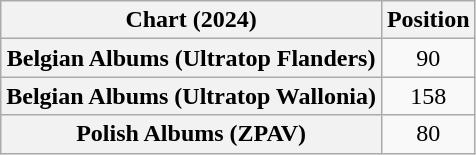<table class="wikitable sortable plainrowheaders" style="text-align:center;">
<tr>
<th scope="col">Chart (2024)</th>
<th scope="col">Position</th>
</tr>
<tr>
<th scope="row">Belgian Albums (Ultratop Flanders)</th>
<td>90</td>
</tr>
<tr>
<th scope="row">Belgian Albums (Ultratop Wallonia)</th>
<td>158</td>
</tr>
<tr>
<th scope="row">Polish Albums (ZPAV)</th>
<td>80</td>
</tr>
</table>
